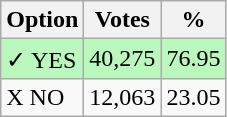<table class="wikitable">
<tr>
<th>Option</th>
<th>Votes</th>
<th>%</th>
</tr>
<tr>
<td style=background:#bbf8be>✓ YES</td>
<td style=background:#bbf8be>40,275</td>
<td style=background:#bbf8be>76.95</td>
</tr>
<tr>
<td>X NO</td>
<td>12,063</td>
<td>23.05</td>
</tr>
</table>
